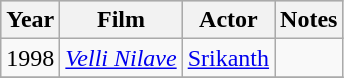<table class="wikitable sortable">
<tr style="background:#ccc; text-align:center;">
<th>Year</th>
<th>Film</th>
<th>Actor</th>
<th>Notes</th>
</tr>
<tr>
<td>1998</td>
<td><em><a href='#'>Velli Nilave</a></em></td>
<td><a href='#'>Srikanth</a></td>
<td></td>
</tr>
<tr>
</tr>
</table>
